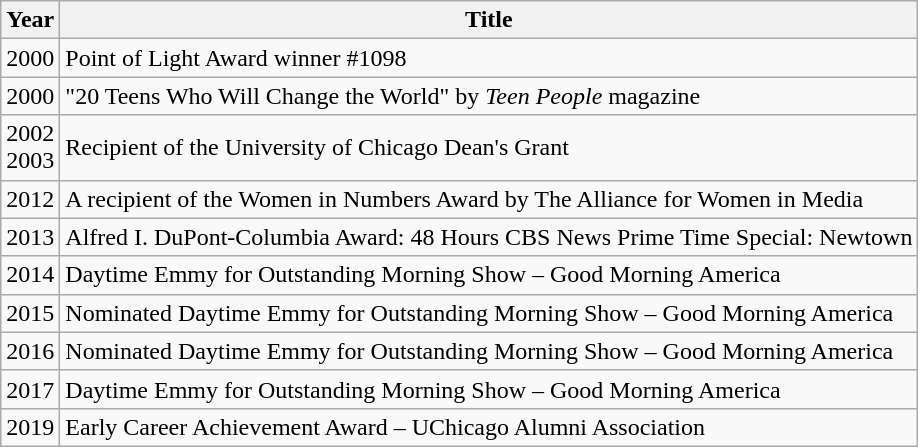<table class="wikitable">
<tr>
<th>Year</th>
<th>Title</th>
</tr>
<tr>
<td>2000</td>
<td>Point of Light Award winner #1098</td>
</tr>
<tr>
<td>2000</td>
<td>"20 Teens Who Will Change the World" by <em>Teen People</em> magazine</td>
</tr>
<tr>
<td>2002<br>2003</td>
<td>Recipient of the University of Chicago Dean's Grant</td>
</tr>
<tr>
<td>2012</td>
<td>A recipient of the Women in Numbers Award by The Alliance for Women in Media</td>
</tr>
<tr>
<td>2013</td>
<td>Alfred I. DuPont-Columbia Award: 48 Hours CBS News Prime Time Special: Newtown</td>
</tr>
<tr>
<td>2014</td>
<td>Daytime Emmy for Outstanding Morning Show – Good Morning America</td>
</tr>
<tr>
<td>2015</td>
<td>Nominated Daytime Emmy for Outstanding Morning Show – Good Morning America</td>
</tr>
<tr>
<td>2016</td>
<td>Nominated Daytime Emmy for Outstanding Morning Show – Good Morning America</td>
</tr>
<tr>
<td>2017</td>
<td>Daytime Emmy for Outstanding Morning Show – Good Morning America</td>
</tr>
<tr>
<td>2019</td>
<td>Early Career Achievement Award – UChicago Alumni Association</td>
</tr>
</table>
